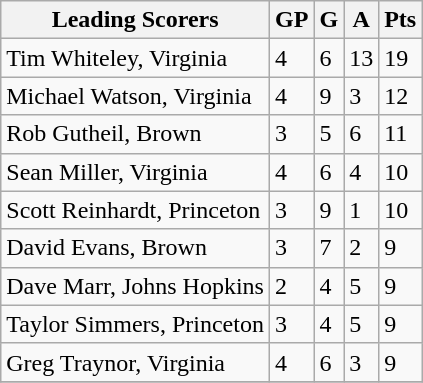<table class="wikitable">
<tr>
<th>Leading Scorers</th>
<th>GP</th>
<th>G</th>
<th>A</th>
<th>Pts</th>
</tr>
<tr>
<td>Tim Whiteley, Virginia</td>
<td>4</td>
<td>6</td>
<td>13</td>
<td>19</td>
</tr>
<tr>
<td>Michael Watson, Virginia</td>
<td>4</td>
<td>9</td>
<td>3</td>
<td>12</td>
</tr>
<tr>
<td>Rob Gutheil, Brown</td>
<td>3</td>
<td>5</td>
<td>6</td>
<td>11</td>
</tr>
<tr>
<td>Sean Miller, Virginia</td>
<td>4</td>
<td>6</td>
<td>4</td>
<td>10</td>
</tr>
<tr>
<td>Scott Reinhardt, Princeton</td>
<td>3</td>
<td>9</td>
<td>1</td>
<td>10</td>
</tr>
<tr>
<td>David Evans, Brown</td>
<td>3</td>
<td>7</td>
<td>2</td>
<td>9</td>
</tr>
<tr>
<td>Dave Marr, Johns Hopkins</td>
<td>2</td>
<td>4</td>
<td>5</td>
<td>9</td>
</tr>
<tr>
<td>Taylor Simmers, Princeton</td>
<td>3</td>
<td>4</td>
<td>5</td>
<td>9</td>
</tr>
<tr>
<td>Greg Traynor, Virginia</td>
<td>4</td>
<td>6</td>
<td>3</td>
<td>9</td>
</tr>
<tr>
</tr>
</table>
